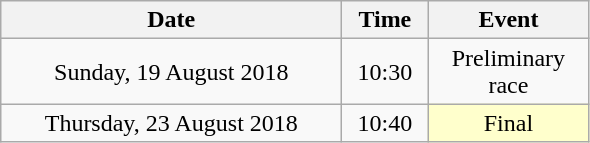<table class = "wikitable" style="text-align:center;">
<tr>
<th width=220>Date</th>
<th width=50>Time</th>
<th width=100>Event</th>
</tr>
<tr>
<td>Sunday, 19 August 2018</td>
<td>10:30</td>
<td>Preliminary race</td>
</tr>
<tr>
<td>Thursday, 23 August 2018</td>
<td>10:40</td>
<td bgcolor=ffffcc>Final</td>
</tr>
</table>
